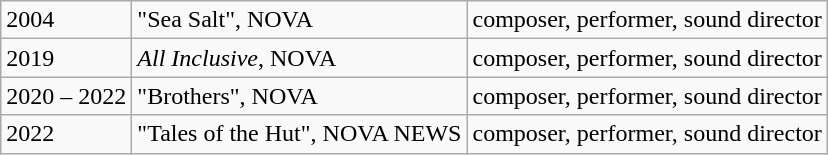<table class="wikitable">
<tr>
<td>2004</td>
<td>"Sea Salt", NOVA</td>
<td>composer, performer, sound director</td>
</tr>
<tr>
<td>2019</td>
<td><em>All Inclusive</em>, NOVA</td>
<td>composer, performer, sound director</td>
</tr>
<tr>
<td>2020 – 2022</td>
<td>"Brothers", NOVA</td>
<td>composer, performer, sound director</td>
</tr>
<tr>
<td>2022</td>
<td>"Tales of the Hut", NOVA NEWS</td>
<td>composer, performer, sound director</td>
</tr>
</table>
